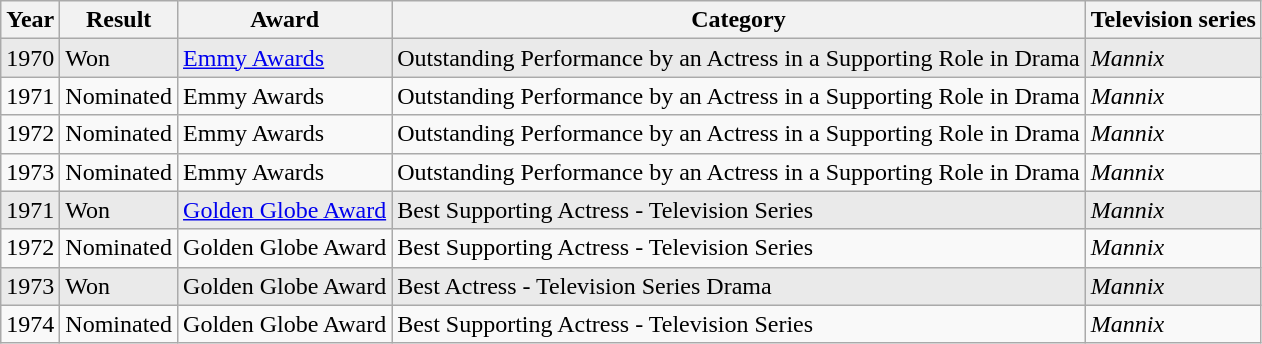<table class="wikitable">
<tr>
<th>Year</th>
<th>Result</th>
<th>Award</th>
<th>Category</th>
<th>Television series</th>
</tr>
<tr style="background:#eaeaea;">
<td>1970</td>
<td>Won</td>
<td><a href='#'>Emmy Awards</a></td>
<td>Outstanding Performance by an Actress in a Supporting Role in Drama</td>
<td><em>Mannix</em></td>
</tr>
<tr>
<td>1971</td>
<td>Nominated</td>
<td>Emmy Awards</td>
<td>Outstanding Performance by an Actress in a Supporting Role in Drama</td>
<td><em>Mannix</em></td>
</tr>
<tr>
<td>1972</td>
<td>Nominated</td>
<td>Emmy Awards</td>
<td>Outstanding Performance by an Actress in a Supporting Role in Drama</td>
<td><em>Mannix</em></td>
</tr>
<tr>
<td>1973</td>
<td>Nominated</td>
<td>Emmy Awards</td>
<td>Outstanding Performance by an Actress in a Supporting Role in Drama</td>
<td><em>Mannix</em></td>
</tr>
<tr style="background:#eaeaea;">
<td>1971</td>
<td>Won</td>
<td><a href='#'>Golden Globe Award</a></td>
<td>Best Supporting Actress - Television Series</td>
<td><em>Mannix</em></td>
</tr>
<tr>
<td>1972</td>
<td>Nominated</td>
<td>Golden Globe Award</td>
<td>Best Supporting Actress - Television Series</td>
<td><em>Mannix</em></td>
</tr>
<tr style="background:#eaeaea;"|>
<td>1973</td>
<td>Won</td>
<td>Golden Globe Award</td>
<td>Best Actress - Television Series Drama</td>
<td><em>Mannix</em></td>
</tr>
<tr>
<td>1974</td>
<td>Nominated</td>
<td>Golden Globe Award</td>
<td>Best Supporting Actress - Television Series</td>
<td><em>Mannix</em></td>
</tr>
</table>
